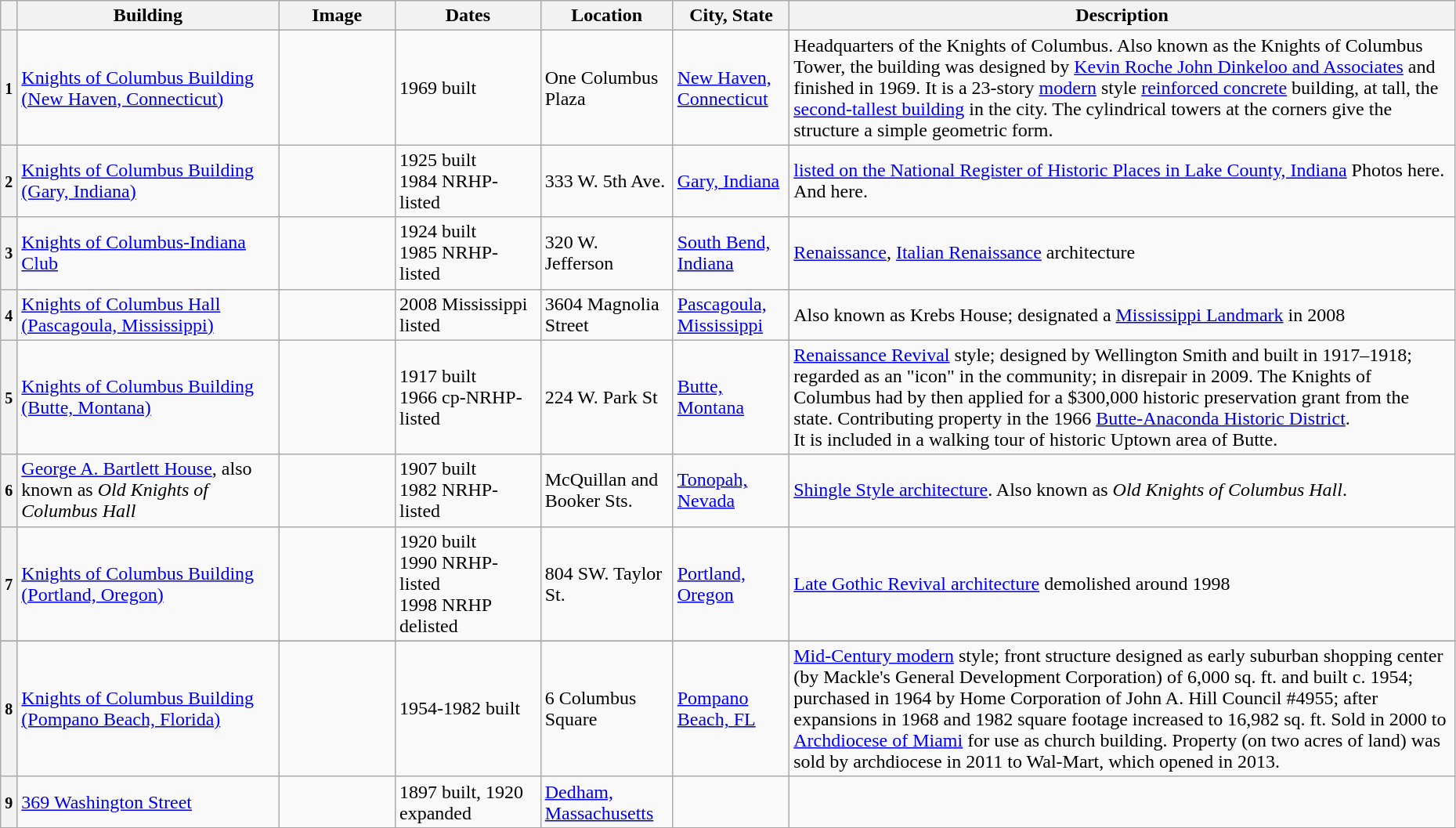<table class="wikitable sortable" style="width:98%">
<tr>
<th></th>
<th width = 18%><strong>Building</strong></th>
<th width = 8% class="unsortable"><strong>Image</strong></th>
<th width = 10%><strong>Dates</strong></th>
<th><strong>Location</strong></th>
<th width = 8%><strong>City, State</strong></th>
<th class="unsortable"><strong>Description</strong></th>
</tr>
<tr ->
<th><small>1</small></th>
<td><a href='#'>Knights of Columbus Building (New Haven, Connecticut)</a></td>
<td></td>
<td>1969 built</td>
<td>One Columbus Plaza<br><small></small></td>
<td><a href='#'>New Haven, Connecticut</a></td>
<td>Headquarters of the Knights of Columbus. Also known as the Knights of Columbus Tower, the building was designed by <a href='#'>Kevin Roche John Dinkeloo and Associates</a> and finished in 1969. It is a 23-story <a href='#'>modern</a> style <a href='#'>reinforced concrete</a> building, at  tall, the <a href='#'>second-tallest building</a> in the city. The cylindrical towers at the corners give the structure a simple geometric form.</td>
</tr>
<tr ->
<th><small>2</small></th>
<td><a href='#'>Knights of Columbus Building (Gary, Indiana)</a></td>
<td></td>
<td>1925 built<br>1984 NRHP-listed</td>
<td>333 W. 5th Ave.<br><small></small></td>
<td><a href='#'>Gary, Indiana</a></td>
<td><a href='#'>listed on the National Register of Historic Places in Lake County, Indiana</a> Photos here. And here.</td>
</tr>
<tr ->
<th><small>3</small></th>
<td><a href='#'>Knights of Columbus-Indiana Club</a></td>
<td></td>
<td>1924 built<br>1985 NRHP-listed</td>
<td>320 W. Jefferson<br><small></small></td>
<td><a href='#'>South Bend, Indiana</a></td>
<td><a href='#'>Renaissance</a>, <a href='#'>Italian Renaissance</a> architecture</td>
</tr>
<tr ->
<th><small>4</small></th>
<td><a href='#'>Knights of Columbus Hall (Pascagoula, Mississippi)</a></td>
<td></td>
<td>2008 Mississippi listed</td>
<td>3604 Magnolia Street<br><small></small></td>
<td><a href='#'>Pascagoula, Mississippi</a></td>
<td>Also known as Krebs House; designated a <a href='#'>Mississippi Landmark</a> in 2008</td>
</tr>
<tr ->
<th><small>5</small></th>
<td><a href='#'>Knights of Columbus Building (Butte, Montana)</a></td>
<td></td>
<td>1917 built<br>1966 cp-NRHP-listed</td>
<td>224 W. Park St<br><small></small></td>
<td><a href='#'>Butte, Montana</a></td>
<td><a href='#'>Renaissance Revival</a> style; designed by Wellington Smith and built in 1917–1918; regarded as an "icon" in the community; in disrepair in 2009. The Knights of Columbus had by then applied for a $300,000 historic preservation grant from the state. Contributing property in the 1966 <a href='#'>Butte-Anaconda Historic District</a>.<br>It is included in a walking tour of historic Uptown area of Butte.</td>
</tr>
<tr ->
<th><small>6</small></th>
<td><a href='#'>George A. Bartlett House</a>, also known as <em>Old Knights of Columbus Hall</em></td>
<td></td>
<td>1907 built<br>1982 NRHP-listed</td>
<td>McQuillan and Booker Sts.<br><small></small></td>
<td><a href='#'>Tonopah, Nevada</a></td>
<td><a href='#'>Shingle Style architecture</a>. Also known as <em>Old Knights of Columbus Hall</em>.</td>
</tr>
<tr ->
<th><small>7</small></th>
<td><a href='#'>Knights of Columbus Building (Portland, Oregon)</a></td>
<td></td>
<td>1920 built<br>1990 NRHP-listed<br>1998 NRHP delisted</td>
<td>804 SW. Taylor St.<br><small></small></td>
<td><a href='#'>Portland, Oregon</a></td>
<td><a href='#'>Late Gothic Revival architecture</a> demolished around 1998</td>
</tr>
<tr ->
</tr>
<tr ->
<th><small>8</small></th>
<td><a href='#'>Knights of Columbus Building (Pompano Beach, Florida)</a></td>
<td></td>
<td>1954-1982 built<br></td>
<td>6 Columbus Square<br><small></small></td>
<td><a href='#'>Pompano Beach, FL</a></td>
<td><a href='#'>Mid-Century modern</a> style; front structure designed as early suburban shopping center (by Mackle's General Development Corporation) of 6,000 sq. ft. and built c. 1954; purchased in 1964 by Home Corporation of John A. Hill Council #4955; after expansions in 1968 and 1982 square footage increased to 16,982 sq. ft. Sold in 2000 to <a href='#'>Archdiocese of Miami</a> for use as church building. Property (on two acres of land) was sold by archdiocese in 2011 to Wal-Mart, which opened in 2013.</td>
</tr>
<tr ->
<th><small>9</small></th>
<td><a href='#'>369 Washington Street</a></td>
<td></td>
<td>1897 built, 1920 expanded</td>
<td><a href='#'>Dedham, Massachusetts</a></td>
<td></td>
</tr>
<tr ->
</tr>
</table>
